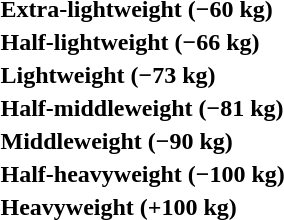<table>
<tr>
<th rowspan=2 style="text-align:left;">Extra-lightweight (−60 kg)</th>
<td rowspan=2></td>
<td rowspan=2></td>
<td></td>
</tr>
<tr>
<td></td>
</tr>
<tr>
<th rowspan=2 style="text-align:left;">Half-lightweight (−66 kg)</th>
<td rowspan=2></td>
<td rowspan=2></td>
<td></td>
</tr>
<tr>
<td></td>
</tr>
<tr>
<th rowspan=2 style="text-align:left;">Lightweight (−73 kg)</th>
<td rowspan=2></td>
<td rowspan=2></td>
<td></td>
</tr>
<tr>
<td></td>
</tr>
<tr>
<th rowspan=2 style="text-align:left;">Half-middleweight (−81 kg)</th>
<td rowspan=2></td>
<td rowspan=2></td>
<td></td>
</tr>
<tr>
<td></td>
</tr>
<tr>
<th rowspan=2 style="text-align:left;">Middleweight (−90 kg)</th>
<td rowspan=2></td>
<td rowspan=2></td>
<td></td>
</tr>
<tr>
<td></td>
</tr>
<tr>
<th rowspan=2 style="text-align:left;">Half-heavyweight (−100 kg)</th>
<td rowspan=2></td>
<td rowspan=2></td>
<td></td>
</tr>
<tr>
<td></td>
</tr>
<tr>
<th rowspan=2 style="text-align:left;">Heavyweight (+100 kg)</th>
<td rowspan=2></td>
<td rowspan=2></td>
<td></td>
</tr>
<tr>
<td></td>
</tr>
</table>
